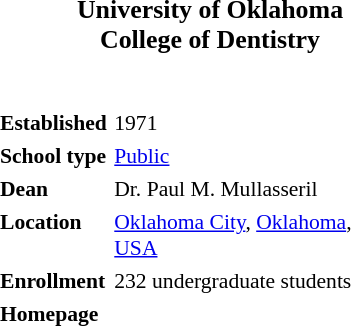<table class="toccolours" style="float: right; margin-left: 1em; width: 20em; font-size: 90%; clear: right" cellspacing="3">
<tr>
<td colspan="2" style="text-align: center; font-size: larger;"><strong>University of Oklahoma<br> College of Dentistry</strong></td>
</tr>
<tr>
<td colspan="2" style="padding: 1em 0; text-align: center;"></td>
</tr>
<tr style="vertical-align: top;">
<td><strong>Established</strong></td>
<td style="padding-right: 1em;">1971</td>
</tr>
<tr style="vertical-align: top;">
<td><strong>School type</strong></td>
<td style="padding-right: 1em;"><a href='#'>Public</a></td>
</tr>
<tr style="vertical-align: top;">
<td><strong>Dean</strong></td>
<td style="padding-right: 1em;">Dr. Paul M. Mullasseril</td>
</tr>
<tr style="vertical-align: top;">
<td><strong>Location</strong></td>
<td style="padding-right: 1em;"><a href='#'>Oklahoma City</a>, <a href='#'>Oklahoma</a>, <a href='#'>USA</a></td>
</tr>
<tr style="vertical-align: top;">
<td><strong>Enrollment</strong></td>
<td style="padding-right: 1em;">232 undergraduate students</td>
</tr>
<tr style="vertical-align: top;">
<td><strong>Homepage</strong></td>
<td style="padding-right: 1em;"></td>
</tr>
<tr style="vertical-align: top;">
</tr>
</table>
